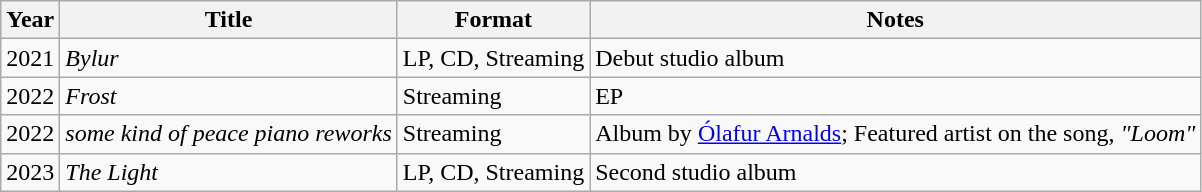<table class="wikitable sortable">
<tr>
<th>Year</th>
<th>Title</th>
<th>Format</th>
<th>Notes</th>
</tr>
<tr>
<td>2021</td>
<td><em>Bylur</em></td>
<td>LP, CD, Streaming</td>
<td>Debut studio album</td>
</tr>
<tr>
<td>2022</td>
<td><em>Frost</em></td>
<td>Streaming</td>
<td>EP</td>
</tr>
<tr>
<td>2022</td>
<td><em>some kind of peace piano reworks</em></td>
<td>Streaming</td>
<td>Album by <a href='#'>Ólafur Arnalds</a>; Featured artist on the song, <em>"Loom"</em></td>
</tr>
<tr>
<td>2023</td>
<td><em>The Light</em></td>
<td>LP, CD, Streaming</td>
<td>Second studio album</td>
</tr>
</table>
